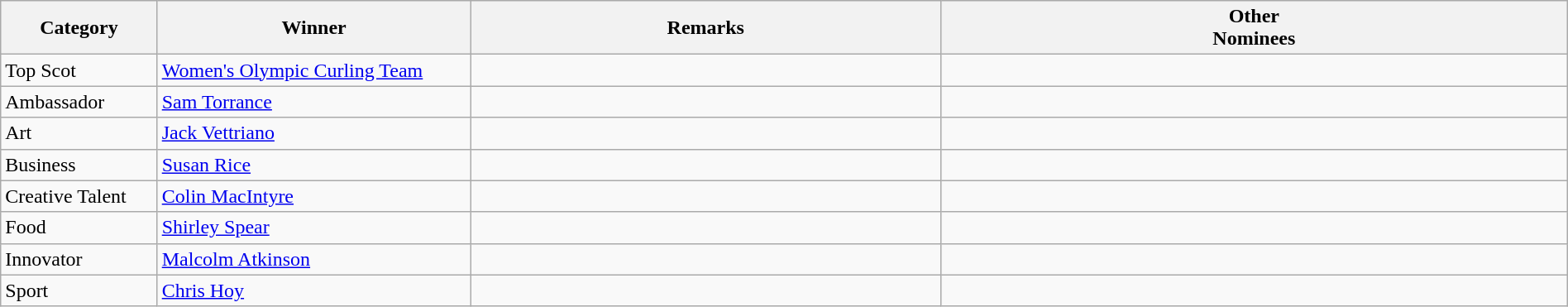<table class="wikitable sortable" style="width:100%; height:100px;">
<tr>
<th style="width:10%;">Category</th>
<th style="width:20%;">Winner</th>
<th style="width:30%;">Remarks</th>
<th style="width:40%;">Other<br>Nominees</th>
</tr>
<tr>
<td>Top Scot</td>
<td><a href='#'>Women's Olympic Curling Team</a></td>
<td></td>
<td></td>
</tr>
<tr>
<td>Ambassador</td>
<td><a href='#'>Sam Torrance</a></td>
<td></td>
<td></td>
</tr>
<tr>
<td>Art</td>
<td><a href='#'>Jack Vettriano</a></td>
<td></td>
<td></td>
</tr>
<tr>
<td>Business</td>
<td><a href='#'>Susan Rice</a></td>
<td></td>
<td></td>
</tr>
<tr>
<td>Creative Talent</td>
<td><a href='#'>Colin MacIntyre</a></td>
<td></td>
<td></td>
</tr>
<tr>
<td>Food</td>
<td><a href='#'>Shirley Spear</a></td>
<td></td>
<td></td>
</tr>
<tr>
<td>Innovator</td>
<td><a href='#'>Malcolm Atkinson</a></td>
<td></td>
<td></td>
</tr>
<tr>
<td>Sport</td>
<td><a href='#'>Chris Hoy</a></td>
<td></td>
<td></td>
</tr>
</table>
